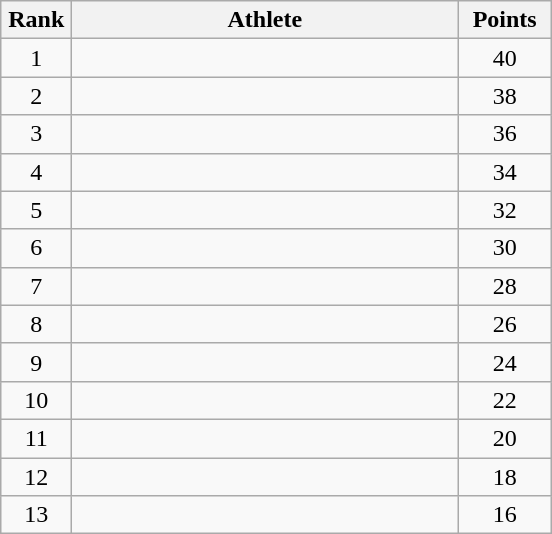<table class=wikitable style="text-align:center">
<tr>
<th width=40>Rank</th>
<th width=250>Athlete</th>
<th width=55>Points</th>
</tr>
<tr>
<td>1</td>
<td align=left></td>
<td>40</td>
</tr>
<tr>
<td>2</td>
<td align=left></td>
<td>38</td>
</tr>
<tr>
<td>3</td>
<td align=left></td>
<td>36</td>
</tr>
<tr>
<td>4</td>
<td align=left></td>
<td>34</td>
</tr>
<tr>
<td>5</td>
<td align=left></td>
<td>32</td>
</tr>
<tr>
<td>6</td>
<td align=left></td>
<td>30</td>
</tr>
<tr>
<td>7</td>
<td align=left></td>
<td>28</td>
</tr>
<tr>
<td>8</td>
<td align=left></td>
<td>26</td>
</tr>
<tr>
<td>9</td>
<td align=left></td>
<td>24</td>
</tr>
<tr>
<td>10</td>
<td align=left></td>
<td>22</td>
</tr>
<tr>
<td>11</td>
<td align=left></td>
<td>20</td>
</tr>
<tr>
<td>12</td>
<td align=left></td>
<td>18</td>
</tr>
<tr>
<td>13</td>
<td align=left></td>
<td>16</td>
</tr>
</table>
